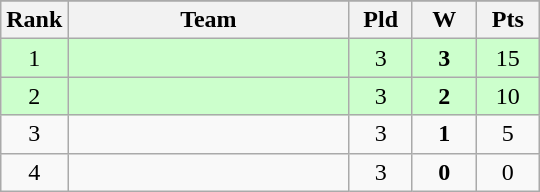<table class="wikitable">
<tr>
</tr>
<tr>
<th style="width:35px;">Rank</th>
<th style="width:180px;">Team</th>
<th style="width:35px;">Pld</th>
<th style="width:35px;">W</th>
<th style="width:35px;">Pts</th>
</tr>
<tr bgcolor=#ccffcc>
<td align=center>1</td>
<td></td>
<td align=center>3</td>
<td align=center><strong>3</strong></td>
<td align=center>15</td>
</tr>
<tr bgcolor=#ccffcc>
<td align=center>2</td>
<td></td>
<td align=center>3</td>
<td align=center><strong>2</strong></td>
<td align=center>10</td>
</tr>
<tr>
<td align=center>3</td>
<td></td>
<td align=center>3</td>
<td align=center><strong>1</strong></td>
<td align=center>5</td>
</tr>
<tr>
<td align=center>4</td>
<td></td>
<td align=center>3</td>
<td align=center><strong>0</strong></td>
<td align=center>0</td>
</tr>
</table>
